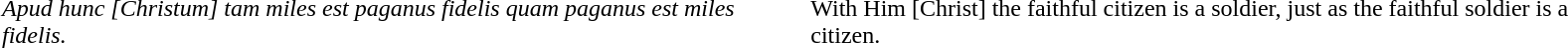<table>
<tr>
<td style="padding-left: 6em; padding-right: 1em;"><em>Apud hunc [Christum] tam miles est paganus fidelis quam paganus est miles fidelis.</em></td>
<td style="padding-left: 1em; padding-right: 6em;">With Him [Christ] the faithful citizen is a soldier, just as the faithful soldier is a citizen.</td>
</tr>
</table>
